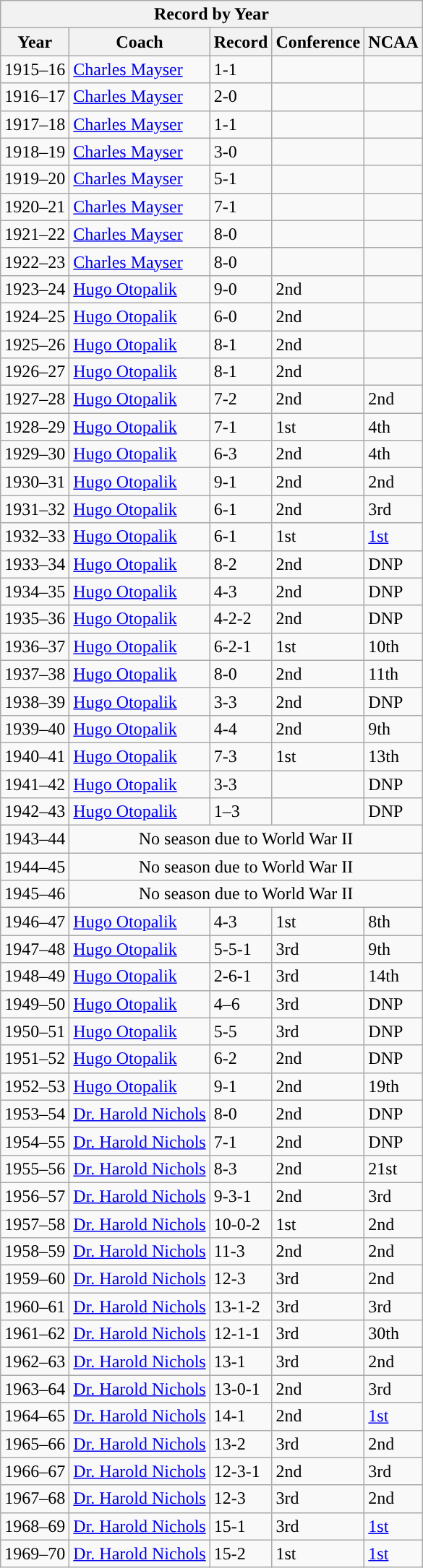<table class="wikitable">
<tr>
<th colspan="5">Record by Year</th>
</tr>
<tr>
<th scope="col">Year</th>
<th scope="col">Coach</th>
<th scope="col">Record</th>
<th scope="col">Conference</th>
<th scope="col">NCAA</th>
</tr>
<tr>
<td>1915–16</td>
<td><a href='#'>Charles Mayser</a></td>
<td>1-1</td>
<td></td>
<td></td>
</tr>
<tr>
<td>1916–17</td>
<td><a href='#'>Charles Mayser</a></td>
<td>2-0</td>
<td></td>
<td></td>
</tr>
<tr>
<td>1917–18</td>
<td><a href='#'>Charles Mayser</a></td>
<td>1-1</td>
<td></td>
<td></td>
</tr>
<tr>
<td>1918–19</td>
<td><a href='#'>Charles Mayser</a></td>
<td>3-0</td>
<td></td>
<td></td>
</tr>
<tr>
<td>1919–20</td>
<td><a href='#'>Charles Mayser</a></td>
<td>5-1</td>
<td></td>
<td></td>
</tr>
<tr>
<td>1920–21</td>
<td><a href='#'>Charles Mayser</a></td>
<td>7-1</td>
<td></td>
<td></td>
</tr>
<tr>
<td>1921–22</td>
<td><a href='#'>Charles Mayser</a></td>
<td>8-0</td>
<td></td>
<td></td>
</tr>
<tr>
<td>1922–23</td>
<td><a href='#'>Charles Mayser</a></td>
<td>8-0</td>
<td></td>
<td></td>
</tr>
<tr>
<td>1923–24</td>
<td><a href='#'>Hugo Otopalik</a></td>
<td>9-0</td>
<td>2nd</td>
<td></td>
</tr>
<tr>
<td>1924–25</td>
<td><a href='#'>Hugo Otopalik</a></td>
<td>6-0</td>
<td>2nd</td>
<td></td>
</tr>
<tr>
<td>1925–26</td>
<td><a href='#'>Hugo Otopalik</a></td>
<td>8-1</td>
<td>2nd</td>
<td></td>
</tr>
<tr>
<td>1926–27</td>
<td><a href='#'>Hugo Otopalik</a></td>
<td>8-1</td>
<td>2nd</td>
<td></td>
</tr>
<tr>
<td>1927–28</td>
<td><a href='#'>Hugo Otopalik</a></td>
<td>7-2</td>
<td>2nd</td>
<td>2nd</td>
</tr>
<tr>
<td>1928–29</td>
<td><a href='#'>Hugo Otopalik</a></td>
<td>7-1</td>
<td>1st</td>
<td>4th</td>
</tr>
<tr>
<td>1929–30</td>
<td><a href='#'>Hugo Otopalik</a></td>
<td>6-3</td>
<td>2nd</td>
<td>4th</td>
</tr>
<tr>
<td>1930–31</td>
<td><a href='#'>Hugo Otopalik</a></td>
<td>9-1</td>
<td>2nd</td>
<td>2nd</td>
</tr>
<tr>
<td>1931–32</td>
<td><a href='#'>Hugo Otopalik</a></td>
<td>6-1</td>
<td>2nd</td>
<td>3rd</td>
</tr>
<tr>
<td>1932–33</td>
<td><a href='#'>Hugo Otopalik</a></td>
<td>6-1</td>
<td>1st</td>
<td><a href='#'>1st</a></td>
</tr>
<tr>
<td>1933–34</td>
<td><a href='#'>Hugo Otopalik</a></td>
<td>8-2</td>
<td>2nd</td>
<td>DNP</td>
</tr>
<tr>
<td>1934–35</td>
<td><a href='#'>Hugo Otopalik</a></td>
<td>4-3</td>
<td>2nd</td>
<td>DNP</td>
</tr>
<tr>
<td>1935–36</td>
<td><a href='#'>Hugo Otopalik</a></td>
<td>4-2-2</td>
<td>2nd</td>
<td>DNP</td>
</tr>
<tr>
<td>1936–37</td>
<td><a href='#'>Hugo Otopalik</a></td>
<td>6-2-1</td>
<td>1st</td>
<td>10th</td>
</tr>
<tr>
<td>1937–38</td>
<td><a href='#'>Hugo Otopalik</a></td>
<td>8-0</td>
<td>2nd</td>
<td>11th</td>
</tr>
<tr>
<td>1938–39</td>
<td><a href='#'>Hugo Otopalik</a></td>
<td>3-3</td>
<td>2nd</td>
<td>DNP</td>
</tr>
<tr>
<td>1939–40</td>
<td><a href='#'>Hugo Otopalik</a></td>
<td>4-4</td>
<td>2nd</td>
<td>9th</td>
</tr>
<tr>
<td>1940–41</td>
<td><a href='#'>Hugo Otopalik</a></td>
<td>7-3</td>
<td>1st</td>
<td>13th</td>
</tr>
<tr>
<td>1941–42</td>
<td><a href='#'>Hugo Otopalik</a></td>
<td>3-3</td>
<td></td>
<td>DNP</td>
</tr>
<tr>
<td>1942–43</td>
<td><a href='#'>Hugo Otopalik</a></td>
<td>1–3</td>
<td></td>
<td>DNP</td>
</tr>
<tr>
<td>1943–44</td>
<td style="text-align: center;" colspan=4>No season due to World War II</td>
</tr>
<tr>
<td>1944–45</td>
<td style="text-align: center;" colspan=4>No season due to World War II</td>
</tr>
<tr>
<td>1945–46</td>
<td style="text-align: center;" colspan=4>No season due to World War II</td>
</tr>
<tr>
<td>1946–47</td>
<td><a href='#'>Hugo Otopalik</a></td>
<td>4-3</td>
<td>1st</td>
<td>8th</td>
</tr>
<tr>
<td>1947–48</td>
<td><a href='#'>Hugo Otopalik</a></td>
<td>5-5-1</td>
<td>3rd</td>
<td>9th</td>
</tr>
<tr>
<td>1948–49</td>
<td><a href='#'>Hugo Otopalik</a></td>
<td>2-6-1</td>
<td>3rd</td>
<td>14th</td>
</tr>
<tr>
<td>1949–50</td>
<td><a href='#'>Hugo Otopalik</a></td>
<td>4–6</td>
<td>3rd</td>
<td>DNP</td>
</tr>
<tr>
<td>1950–51</td>
<td><a href='#'>Hugo Otopalik</a></td>
<td>5-5</td>
<td>3rd</td>
<td>DNP</td>
</tr>
<tr>
<td>1951–52</td>
<td><a href='#'>Hugo Otopalik</a></td>
<td>6-2</td>
<td>2nd</td>
<td>DNP</td>
</tr>
<tr>
<td>1952–53</td>
<td><a href='#'>Hugo Otopalik</a></td>
<td>9-1</td>
<td>2nd</td>
<td>19th</td>
</tr>
<tr>
<td>1953–54</td>
<td><a href='#'>Dr. Harold Nichols</a></td>
<td>8-0</td>
<td>2nd</td>
<td>DNP</td>
</tr>
<tr>
<td>1954–55</td>
<td><a href='#'>Dr. Harold Nichols</a></td>
<td>7-1</td>
<td>2nd</td>
<td>DNP</td>
</tr>
<tr>
<td>1955–56</td>
<td><a href='#'>Dr. Harold Nichols</a></td>
<td>8-3</td>
<td>2nd</td>
<td>21st</td>
</tr>
<tr>
<td>1956–57</td>
<td><a href='#'>Dr. Harold Nichols</a></td>
<td>9-3-1</td>
<td>2nd</td>
<td>3rd</td>
</tr>
<tr>
<td>1957–58</td>
<td><a href='#'>Dr. Harold Nichols</a></td>
<td>10-0-2</td>
<td>1st</td>
<td>2nd</td>
</tr>
<tr>
<td>1958–59</td>
<td><a href='#'>Dr. Harold Nichols</a></td>
<td>11-3</td>
<td>2nd</td>
<td>2nd</td>
</tr>
<tr>
<td>1959–60</td>
<td><a href='#'>Dr. Harold Nichols</a></td>
<td>12-3</td>
<td>3rd</td>
<td>2nd</td>
</tr>
<tr>
<td>1960–61</td>
<td><a href='#'>Dr. Harold Nichols</a></td>
<td>13-1-2</td>
<td>3rd</td>
<td>3rd</td>
</tr>
<tr>
<td>1961–62</td>
<td><a href='#'>Dr. Harold Nichols</a></td>
<td>12-1-1</td>
<td>3rd</td>
<td>30th</td>
</tr>
<tr>
<td>1962–63</td>
<td><a href='#'>Dr. Harold Nichols</a></td>
<td>13-1</td>
<td>3rd</td>
<td>2nd</td>
</tr>
<tr>
<td>1963–64</td>
<td><a href='#'>Dr. Harold Nichols</a></td>
<td>13-0-1</td>
<td>2nd</td>
<td>3rd</td>
</tr>
<tr>
<td>1964–65</td>
<td><a href='#'>Dr. Harold Nichols</a></td>
<td>14-1</td>
<td>2nd</td>
<td><a href='#'>1st</a></td>
</tr>
<tr>
<td>1965–66</td>
<td><a href='#'>Dr. Harold Nichols</a></td>
<td>13-2</td>
<td>3rd</td>
<td>2nd</td>
</tr>
<tr>
<td>1966–67</td>
<td><a href='#'>Dr. Harold Nichols</a></td>
<td>12-3-1</td>
<td>2nd</td>
<td>3rd</td>
</tr>
<tr>
<td>1967–68</td>
<td><a href='#'>Dr. Harold Nichols</a></td>
<td>12-3</td>
<td>3rd</td>
<td>2nd</td>
</tr>
<tr>
<td>1968–69</td>
<td><a href='#'>Dr. Harold Nichols</a></td>
<td>15-1</td>
<td>3rd</td>
<td><a href='#'>1st</a></td>
</tr>
<tr>
<td>1969–70</td>
<td><a href='#'>Dr. Harold Nichols</a></td>
<td>15-2</td>
<td>1st</td>
<td><a href='#'>1st</a></td>
</tr>
</table>
